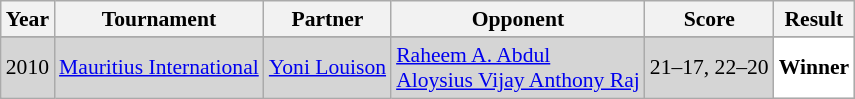<table class="sortable wikitable" style="font-size: 90%;">
<tr>
<th>Year</th>
<th>Tournament</th>
<th>Partner</th>
<th>Opponent</th>
<th>Score</th>
<th>Result</th>
</tr>
<tr>
</tr>
<tr style="background:#D5D5D5">
<td align="center">2010</td>
<td align="left"><a href='#'>Mauritius International</a></td>
<td align="left"> <a href='#'>Yoni Louison</a></td>
<td align="left"> <a href='#'>Raheem A. Abdul</a><br> <a href='#'>Aloysius Vijay Anthony Raj</a></td>
<td align="left">21–17, 22–20</td>
<td style="text-align:left; background:white"> <strong>Winner</strong></td>
</tr>
</table>
